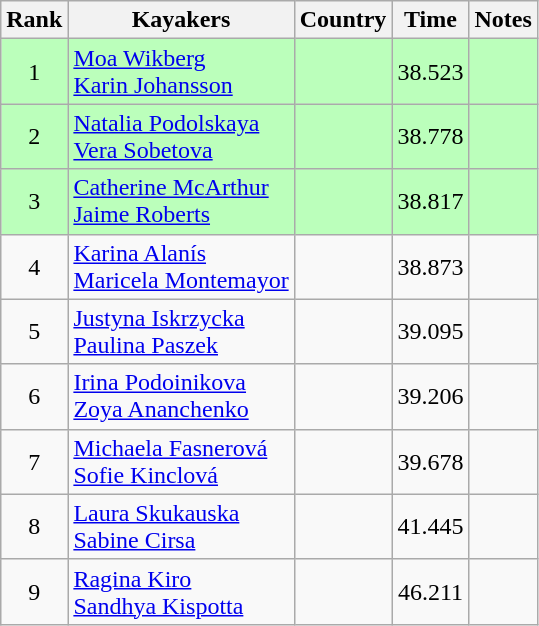<table class="wikitable" style="text-align:center">
<tr>
<th>Rank</th>
<th>Kayakers</th>
<th>Country</th>
<th>Time</th>
<th>Notes</th>
</tr>
<tr bgcolor=bbffbb>
<td>1</td>
<td align="left"><a href='#'>Moa Wikberg</a><br><a href='#'>Karin Johansson</a></td>
<td align="left"></td>
<td>38.523</td>
<td></td>
</tr>
<tr bgcolor=bbffbb>
<td>2</td>
<td align="left"><a href='#'>Natalia Podolskaya</a><br><a href='#'>Vera Sobetova</a></td>
<td align="left"></td>
<td>38.778</td>
<td></td>
</tr>
<tr bgcolor=bbffbb>
<td>3</td>
<td align="left"><a href='#'>Catherine McArthur</a><br><a href='#'>Jaime Roberts</a></td>
<td align="left"></td>
<td>38.817</td>
<td></td>
</tr>
<tr>
<td>4</td>
<td align="left"><a href='#'>Karina Alanís</a><br><a href='#'>Maricela Montemayor</a></td>
<td align="left"></td>
<td>38.873</td>
<td></td>
</tr>
<tr>
<td>5</td>
<td align="left"><a href='#'>Justyna Iskrzycka</a><br><a href='#'>Paulina Paszek</a></td>
<td align="left"></td>
<td>39.095</td>
<td></td>
</tr>
<tr>
<td>6</td>
<td align="left"><a href='#'>Irina Podoinikova</a><br><a href='#'>Zoya Ananchenko</a></td>
<td align="left"></td>
<td>39.206</td>
<td></td>
</tr>
<tr>
<td>7</td>
<td align="left"><a href='#'>Michaela Fasnerová</a><br><a href='#'>Sofie Kinclová</a></td>
<td align="left"></td>
<td>39.678</td>
<td></td>
</tr>
<tr>
<td>8</td>
<td align="left"><a href='#'>Laura Skukauska</a><br><a href='#'>Sabine Cirsa</a></td>
<td align="left"></td>
<td>41.445</td>
<td></td>
</tr>
<tr>
<td>9</td>
<td align="left"><a href='#'>Ragina Kiro</a><br><a href='#'>Sandhya Kispotta</a></td>
<td align="left"></td>
<td>46.211</td>
<td></td>
</tr>
</table>
